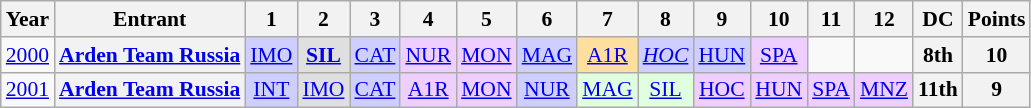<table class="wikitable" style="text-align:center; font-size:90%">
<tr>
<th>Year</th>
<th>Entrant</th>
<th>1</th>
<th>2</th>
<th>3</th>
<th>4</th>
<th>5</th>
<th>6</th>
<th>7</th>
<th>8</th>
<th>9</th>
<th>10</th>
<th>11</th>
<th>12</th>
<th>DC</th>
<th>Points</th>
</tr>
<tr>
<td><a href='#'>2000</a></td>
<th><a href='#'>Arden Team Russia</a></th>
<td style="background:#CFCFFF;"><a href='#'>IMO</a><br></td>
<td style="background:#DFDFDF;"><strong><a href='#'>SIL</a></strong><br></td>
<td style="background:#CFCFFF;"><a href='#'>CAT</a><br></td>
<td style="background:#EFCFFF;"><a href='#'>NUR</a><br></td>
<td style="background:#EFCFFF;"><a href='#'>MON</a><br></td>
<td style="background:#CFCFFF;"><a href='#'>MAG</a><br></td>
<td style="background:#FFDF9F;"><a href='#'>A1R</a><br></td>
<td style="background:#CFCFFF;"><em><a href='#'>HOC</a></em><br></td>
<td style="background:#CFCFFF;"><a href='#'>HUN</a><br></td>
<td style="background:#EFCFFF;"><a href='#'>SPA</a><br></td>
<td></td>
<td></td>
<th>8th</th>
<th>10</th>
</tr>
<tr>
<td><a href='#'>2001</a></td>
<th><a href='#'>Arden Team Russia</a></th>
<td style="background:#CFCFFF;"><a href='#'>INT</a><br></td>
<td style="background:#DFDFDF;"><a href='#'>IMO</a><br></td>
<td style="background:#CFCFFF;"><a href='#'>CAT</a><br></td>
<td style="background:#EFCFFF;"><a href='#'>A1R</a><br></td>
<td style="background:#EFCFFF;"><a href='#'>MON</a><br></td>
<td style="background:#CFCFFF;"><a href='#'>NUR</a><br></td>
<td style="background:#DFFFDF;"><a href='#'>MAG</a><br></td>
<td style="background:#DFFFDF;"><a href='#'>SIL</a><br></td>
<td style="background:#EFCFFF;"><a href='#'>HOC</a><br></td>
<td style="background:#EFCFFF;"><a href='#'>HUN</a><br></td>
<td style="background:#EFCFFF;"><a href='#'>SPA</a><br></td>
<td style="background:#EFCFFF;"><a href='#'>MNZ</a><br></td>
<th>11th</th>
<th>9</th>
</tr>
</table>
